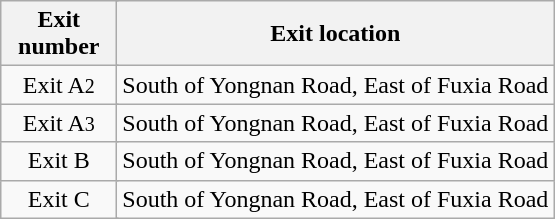<table class="wikitable">
<tr>
<th colspan="2" style="width:70px">Exit number</th>
<th>Exit location</th>
</tr>
<tr>
<td colspan="2" align="center">Exit A<small>2</small></td>
<td>South of Yongnan Road, East of Fuxia Road</td>
</tr>
<tr>
<td colspan="2" align="center">Exit A<small>3</small></td>
<td>South of Yongnan Road, East of Fuxia Road</td>
</tr>
<tr>
<td colspan="2" align="center">Exit B</td>
<td>South of Yongnan Road, East of Fuxia Road</td>
</tr>
<tr>
<td colspan="2" align="center">Exit C</td>
<td>South of Yongnan Road, East of Fuxia Road</td>
</tr>
</table>
